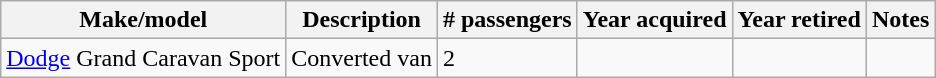<table class="wikitable">
<tr>
<th>Make/model</th>
<th>Description</th>
<th># passengers</th>
<th>Year acquired</th>
<th>Year retired</th>
<th>Notes</th>
</tr>
<tr>
<td><a href='#'>Dodge</a> Grand Caravan Sport</td>
<td>Converted van</td>
<td>2</td>
<td></td>
<td></td>
<td></td>
</tr>
</table>
